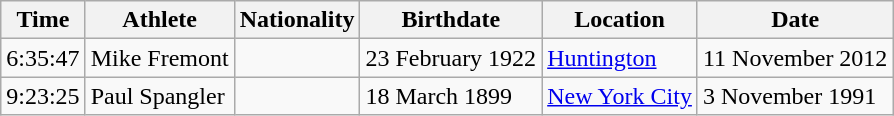<table class="wikitable">
<tr>
<th>Time</th>
<th>Athlete</th>
<th>Nationality</th>
<th>Birthdate</th>
<th>Location</th>
<th>Date</th>
</tr>
<tr>
<td>6:35:47</td>
<td>Mike Fremont</td>
<td></td>
<td>23 February 1922</td>
<td><a href='#'>Huntington</a></td>
<td>11 November 2012</td>
</tr>
<tr>
<td>9:23:25</td>
<td>Paul Spangler</td>
<td></td>
<td>18 March 1899</td>
<td><a href='#'>New York City</a></td>
<td>3 November 1991</td>
</tr>
</table>
